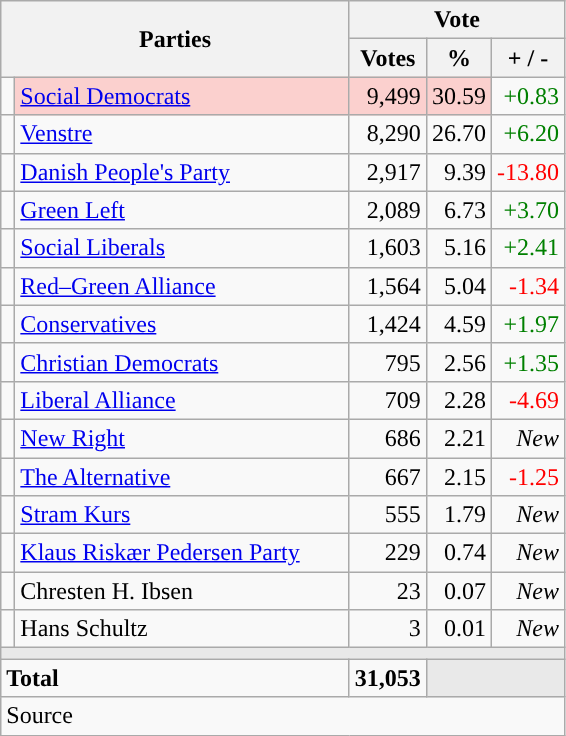<table class="wikitable" style="text-align:right;">
<tr>
<th style="text-align:centre;" rowspan="2" colspan="2" width="225">Parties</th>
<th colspan="3">Vote</th>
</tr>
<tr>
<th width="15">Votes</th>
<th width="15">%</th>
<th width="15">+ / -</th>
</tr>
<tr>
<td width="2" style="color:inherit;background:"></td>
<td bgcolor=#fbd0ce  align="left"><a href='#'>Social Democrats</a></td>
<td bgcolor=#fbd0ce>9,499</td>
<td bgcolor=#fbd0ce>30.59</td>
<td style=color:green;>+0.83</td>
</tr>
<tr>
<td width="2" style="color:inherit;background:"></td>
<td align="left"><a href='#'>Venstre</a></td>
<td>8,290</td>
<td>26.70</td>
<td style=color:green;>+6.20</td>
</tr>
<tr>
<td width="2" style="color:inherit;background:"></td>
<td align="left"><a href='#'>Danish People's Party</a></td>
<td>2,917</td>
<td>9.39</td>
<td style=color:red;>-13.80</td>
</tr>
<tr>
<td width="2" style="color:inherit;background:"></td>
<td align="left"><a href='#'>Green Left</a></td>
<td>2,089</td>
<td>6.73</td>
<td style=color:green;>+3.70</td>
</tr>
<tr>
<td width="2" style="color:inherit;background:"></td>
<td align="left"><a href='#'>Social Liberals</a></td>
<td>1,603</td>
<td>5.16</td>
<td style=color:green;>+2.41</td>
</tr>
<tr>
<td width="2" style="color:inherit;background:"></td>
<td align="left"><a href='#'>Red–Green Alliance</a></td>
<td>1,564</td>
<td>5.04</td>
<td style=color:red;>-1.34</td>
</tr>
<tr>
<td width="2" style="color:inherit;background:"></td>
<td align="left"><a href='#'>Conservatives</a></td>
<td>1,424</td>
<td>4.59</td>
<td style=color:green;>+1.97</td>
</tr>
<tr>
<td width="2" style="color:inherit;background:"></td>
<td align="left"><a href='#'>Christian Democrats</a></td>
<td>795</td>
<td>2.56</td>
<td style=color:green;>+1.35</td>
</tr>
<tr>
<td width="2" style="color:inherit;background:"></td>
<td align="left"><a href='#'>Liberal Alliance</a></td>
<td>709</td>
<td>2.28</td>
<td style=color:red;>-4.69</td>
</tr>
<tr>
<td width="2" style="color:inherit;background:"></td>
<td align="left"><a href='#'>New Right</a></td>
<td>686</td>
<td>2.21</td>
<td><em>New</em></td>
</tr>
<tr>
<td width="2" style="color:inherit;background:"></td>
<td align="left"><a href='#'>The Alternative</a></td>
<td>667</td>
<td>2.15</td>
<td style=color:red;>-1.25</td>
</tr>
<tr>
<td width="2" style="color:inherit;background:"></td>
<td align="left"><a href='#'>Stram Kurs</a></td>
<td>555</td>
<td>1.79</td>
<td><em>New</em></td>
</tr>
<tr>
<td width="2" style="color:inherit;background:"></td>
<td align="left"><a href='#'>Klaus Riskær Pedersen Party</a></td>
<td>229</td>
<td>0.74</td>
<td><em>New</em></td>
</tr>
<tr>
<td width="2" style="color:inherit;background:"></td>
<td align="left">Chresten H. Ibsen</td>
<td>23</td>
<td>0.07</td>
<td><em>New</em></td>
</tr>
<tr>
<td width="2" style="color:inherit;background:"></td>
<td align="left">Hans Schultz</td>
<td>3</td>
<td>0.01</td>
<td><em>New</em></td>
</tr>
<tr>
<td colspan="7" bgcolor="#E9E9E9"></td>
</tr>
<tr>
<td align="left" colspan="2"><strong>Total</strong></td>
<td><strong>31,053</strong></td>
<td bgcolor="#E9E9E9" colspan="2"></td>
</tr>
<tr>
<td align="left" colspan="6">Source</td>
</tr>
</table>
